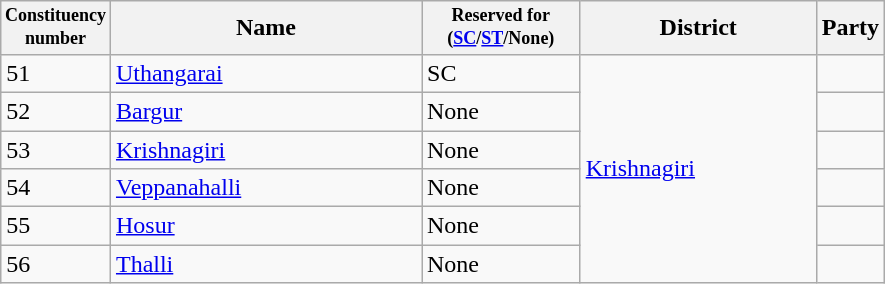<table class="wikitable">
<tr>
<th width="50px" style="font-size:75%">Constituency number</th>
<th width="200px">Name</th>
<th width="100px" style="font-size:75%">Reserved for (<a href='#'>SC</a>/<a href='#'>ST</a>/None)</th>
<th width="150px">District</th>
<th colspan="2; " colspan="2">Party</th>
</tr>
<tr>
<td>51</td>
<td><a href='#'>Uthangarai</a></td>
<td>SC</td>
<td rowspan="6"><a href='#'>Krishnagiri</a></td>
<td></td>
</tr>
<tr>
<td>52</td>
<td><a href='#'>Bargur</a></td>
<td>None</td>
<td></td>
</tr>
<tr>
<td>53</td>
<td><a href='#'>Krishnagiri</a></td>
<td>None</td>
<td></td>
</tr>
<tr>
<td>54</td>
<td><a href='#'>Veppanahalli</a></td>
<td>None</td>
<td></td>
</tr>
<tr>
<td>55</td>
<td><a href='#'>Hosur</a></td>
<td>None</td>
<td></td>
</tr>
<tr>
<td>56</td>
<td><a href='#'>Thalli</a></td>
<td>None</td>
<td></td>
</tr>
</table>
